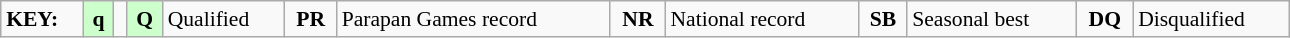<table class="wikitable" style="margin:0.5em auto; font-size:90%;position:relative;" width=68%>
<tr>
<td><strong>KEY:</strong></td>
<td bgcolor=ccffcc align=center><strong>q</strong></td>
<td></td>
<td bgcolor=ccffcc align=center><strong>Q</strong></td>
<td>Qualified</td>
<td align=center><strong>PR</strong></td>
<td>Parapan Games record</td>
<td align=center><strong>NR</strong></td>
<td>National record</td>
<td align=center><strong>SB</strong></td>
<td>Seasonal best</td>
<td align=center><strong>DQ</strong></td>
<td>Disqualified</td>
</tr>
</table>
